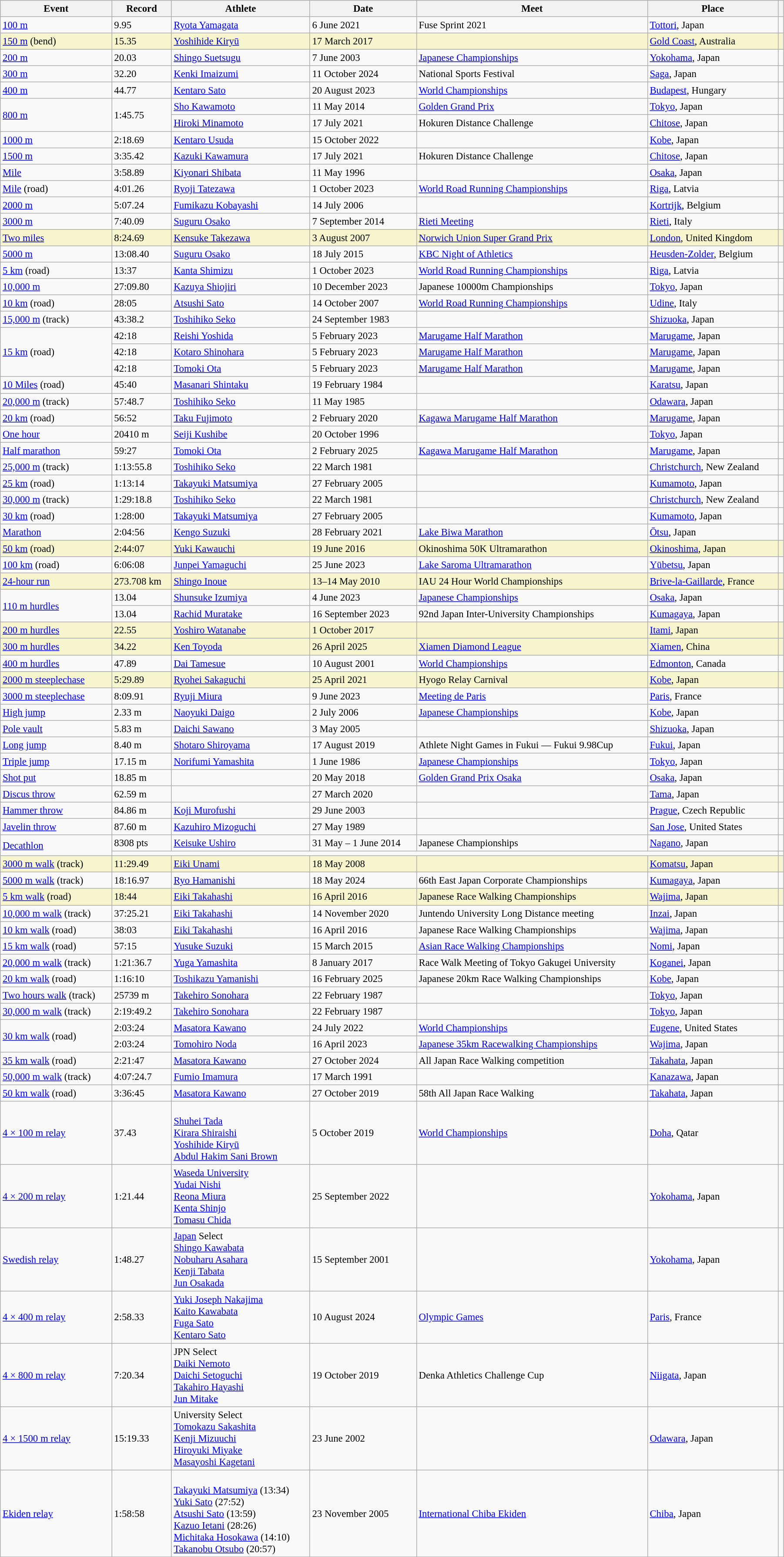<table class="wikitable" style="font-size:95%; width: 95%;">
<tr>
<th>Event</th>
<th>Record</th>
<th>Athlete</th>
<th>Date</th>
<th>Meet</th>
<th>Place</th>
<th></th>
</tr>
<tr>
<td><a href='#'>100 m</a></td>
<td>9.95 </td>
<td><a href='#'>Ryota Yamagata</a></td>
<td>6 June 2021</td>
<td>Fuse Sprint 2021</td>
<td><a href='#'>Tottori</a>, Japan</td>
<td></td>
</tr>
<tr style="background:#f6F5CE;">
<td><a href='#'>150 m</a> (bend)</td>
<td>15.35 </td>
<td><a href='#'>Yoshihide Kiryū</a></td>
<td>17 March 2017</td>
<td></td>
<td><a href='#'>Gold Coast</a>, Australia</td>
<td></td>
</tr>
<tr>
<td><a href='#'>200 m</a></td>
<td>20.03 </td>
<td><a href='#'>Shingo Suetsugu</a></td>
<td>7 June 2003</td>
<td><a href='#'>Japanese Championships</a></td>
<td><a href='#'>Yokohama</a>, Japan</td>
<td></td>
</tr>
<tr>
<td><a href='#'>300 m</a></td>
<td>32.20</td>
<td><a href='#'>Kenki Imaizumi</a></td>
<td>11 October 2024</td>
<td>National Sports Festival</td>
<td><a href='#'>Saga</a>, Japan</td>
<td></td>
</tr>
<tr>
<td><a href='#'>400 m</a></td>
<td>44.77</td>
<td><a href='#'>Kentaro Sato</a></td>
<td>20 August 2023</td>
<td><a href='#'>World Championships</a></td>
<td><a href='#'>Budapest</a>, Hungary</td>
<td></td>
</tr>
<tr>
<td rowspan=2><a href='#'>800 m</a></td>
<td rowspan=2>1:45.75</td>
<td><a href='#'>Sho Kawamoto</a></td>
<td>11 May 2014</td>
<td><a href='#'>Golden Grand Prix</a></td>
<td><a href='#'>Tokyo</a>, Japan</td>
<td></td>
</tr>
<tr>
<td><a href='#'>Hiroki Minamoto</a></td>
<td>17 July 2021</td>
<td>Hokuren Distance Challenge</td>
<td><a href='#'>Chitose</a>, Japan</td>
<td></td>
</tr>
<tr>
<td><a href='#'>1000 m</a></td>
<td>2:18.69</td>
<td><a href='#'>Kentaro Usuda</a></td>
<td>15 October 2022</td>
<td></td>
<td><a href='#'>Kobe</a>, Japan</td>
<td></td>
</tr>
<tr>
<td><a href='#'>1500 m</a></td>
<td>3:35.42</td>
<td><a href='#'>Kazuki Kawamura</a></td>
<td>17 July 2021</td>
<td>Hokuren Distance Challenge</td>
<td><a href='#'>Chitose</a>, Japan</td>
<td></td>
</tr>
<tr>
<td><a href='#'>Mile</a></td>
<td>3:58.89</td>
<td><a href='#'>Kiyonari Shibata</a></td>
<td>11 May 1996</td>
<td></td>
<td><a href='#'>Osaka</a>, Japan</td>
<td></td>
</tr>
<tr>
<td><a href='#'>Mile</a> (road)</td>
<td>4:01.26</td>
<td><a href='#'>Ryoji Tatezawa</a></td>
<td>1 October 2023</td>
<td><a href='#'>World Road Running Championships</a></td>
<td><a href='#'>Riga</a>, Latvia</td>
<td></td>
</tr>
<tr>
<td><a href='#'>2000 m</a></td>
<td>5:07.24</td>
<td><a href='#'>Fumikazu Kobayashi</a></td>
<td>14 July 2006</td>
<td></td>
<td><a href='#'>Kortrijk</a>, Belgium</td>
<td></td>
</tr>
<tr>
<td><a href='#'>3000 m</a></td>
<td>7:40.09</td>
<td><a href='#'>Suguru Osako</a></td>
<td>7 September 2014</td>
<td><a href='#'>Rieti Meeting</a></td>
<td><a href='#'>Rieti</a>, Italy</td>
<td></td>
</tr>
<tr style="background:#f6F5CE;">
<td><a href='#'>Two miles</a></td>
<td>8:24.69</td>
<td><a href='#'>Kensuke Takezawa</a></td>
<td>3 August 2007</td>
<td><a href='#'>Norwich Union Super Grand Prix</a></td>
<td><a href='#'>London</a>, United Kingdom</td>
<td></td>
</tr>
<tr>
<td><a href='#'>5000 m</a></td>
<td>13:08.40</td>
<td><a href='#'>Suguru Osako</a></td>
<td>18 July 2015</td>
<td><a href='#'>KBC Night of Athletics</a></td>
<td><a href='#'>Heusden-Zolder</a>, Belgium</td>
<td></td>
</tr>
<tr>
<td><a href='#'>5 km</a> (road)</td>
<td>13:37</td>
<td><a href='#'>Kanta Shimizu</a></td>
<td>1 October 2023</td>
<td><a href='#'>World Road Running Championships</a></td>
<td><a href='#'>Riga</a>, Latvia</td>
<td></td>
</tr>
<tr>
<td><a href='#'>10,000 m</a></td>
<td>27:09.80</td>
<td><a href='#'>Kazuya Shiojiri</a></td>
<td>10 December 2023</td>
<td>Japanese 10000m Championships</td>
<td><a href='#'>Tokyo</a>, Japan</td>
<td></td>
</tr>
<tr>
<td><a href='#'>10 km</a> (road)</td>
<td>28:05</td>
<td><a href='#'>Atsushi Sato</a></td>
<td>14 October 2007</td>
<td><a href='#'>World Road Running Championships</a></td>
<td><a href='#'>Udine</a>, Italy</td>
<td></td>
</tr>
<tr>
<td><a href='#'>15,000 m</a> (track)</td>
<td>43:38.2</td>
<td><a href='#'>Toshihiko Seko</a></td>
<td>24 September 1983</td>
<td></td>
<td><a href='#'>Shizuoka</a>, Japan</td>
<td></td>
</tr>
<tr>
<td rowspan=3><a href='#'>15 km</a> (road)</td>
<td>42:18</td>
<td><a href='#'>Reishi Yoshida</a></td>
<td>5 February 2023</td>
<td><a href='#'>Marugame Half Marathon</a></td>
<td><a href='#'>Marugame</a>, Japan</td>
<td></td>
</tr>
<tr>
<td>42:18</td>
<td><a href='#'>Kotaro Shinohara</a></td>
<td>5 February 2023</td>
<td><a href='#'>Marugame Half Marathon</a></td>
<td><a href='#'>Marugame</a>, Japan</td>
<td></td>
</tr>
<tr>
<td>42:18</td>
<td><a href='#'>Tomoki Ota</a></td>
<td>5 February 2023</td>
<td><a href='#'>Marugame Half Marathon</a></td>
<td><a href='#'>Marugame</a>, Japan</td>
<td></td>
</tr>
<tr>
<td><a href='#'>10 Miles</a> (road)</td>
<td>45:40</td>
<td><a href='#'>Masanari Shintaku</a></td>
<td>19 February 1984</td>
<td></td>
<td><a href='#'>Karatsu</a>, Japan</td>
<td></td>
</tr>
<tr>
<td><a href='#'>20,000 m</a> (track)</td>
<td>57:48.7</td>
<td><a href='#'>Toshihiko Seko</a></td>
<td>11 May 1985</td>
<td></td>
<td><a href='#'>Odawara</a>, Japan</td>
<td></td>
</tr>
<tr>
<td><a href='#'>20 km</a> (road)</td>
<td>56:52</td>
<td><a href='#'>Taku Fujimoto</a></td>
<td>2 February 2020</td>
<td><a href='#'>Kagawa Marugame Half Marathon</a></td>
<td><a href='#'>Marugame</a>, Japan</td>
<td></td>
</tr>
<tr>
<td><a href='#'>One hour</a></td>
<td>20410 m</td>
<td><a href='#'>Seiji Kushibe</a></td>
<td>20 October 1996</td>
<td></td>
<td><a href='#'>Tokyo</a>, Japan</td>
<td></td>
</tr>
<tr>
<td><a href='#'>Half marathon</a></td>
<td>59:27</td>
<td><a href='#'>Tomoki Ota</a></td>
<td>2 February 2025</td>
<td><a href='#'>Kagawa Marugame Half Marathon</a></td>
<td><a href='#'>Marugame</a>, Japan</td>
<td></td>
</tr>
<tr>
<td><a href='#'>25,000 m</a> (track)</td>
<td>1:13:55.8</td>
<td><a href='#'>Toshihiko Seko</a></td>
<td>22 March 1981</td>
<td></td>
<td><a href='#'>Christchurch</a>, New Zealand</td>
<td></td>
</tr>
<tr>
<td><a href='#'>25 km</a> (road)</td>
<td>1:13:14</td>
<td><a href='#'>Takayuki Matsumiya</a></td>
<td>27 February 2005</td>
<td></td>
<td><a href='#'>Kumamoto</a>, Japan</td>
<td></td>
</tr>
<tr>
<td><a href='#'>30,000 m</a> (track)</td>
<td>1:29:18.8</td>
<td><a href='#'>Toshihiko Seko</a></td>
<td>22 March 1981</td>
<td></td>
<td><a href='#'>Christchurch</a>, New Zealand</td>
<td></td>
</tr>
<tr>
<td><a href='#'>30 km</a> (road)</td>
<td>1:28:00</td>
<td><a href='#'>Takayuki Matsumiya</a></td>
<td>27 February 2005</td>
<td></td>
<td><a href='#'>Kumamoto</a>, Japan</td>
<td></td>
</tr>
<tr>
<td><a href='#'>Marathon</a></td>
<td>2:04:56</td>
<td><a href='#'>Kengo Suzuki</a></td>
<td>28 February 2021</td>
<td><a href='#'>Lake Biwa Marathon</a></td>
<td><a href='#'>Ōtsu</a>, Japan</td>
<td></td>
</tr>
<tr style="background:#f6F5CE;">
<td><a href='#'>50 km</a> (road)</td>
<td>2:44:07</td>
<td><a href='#'>Yuki Kawauchi</a></td>
<td>19 June 2016</td>
<td>Okinoshima 50K Ultramarathon</td>
<td><a href='#'>Okinoshima</a>, Japan</td>
<td></td>
</tr>
<tr>
<td><a href='#'>100 km</a> (road)</td>
<td>6:06:08</td>
<td><a href='#'>Junpei Yamaguchi</a></td>
<td>25 June 2023</td>
<td><a href='#'>Lake Saroma Ultramarathon</a></td>
<td><a href='#'>Yūbetsu</a>, Japan</td>
<td></td>
</tr>
<tr style="background:#f6F5CE;">
<td><a href='#'>24-hour run</a></td>
<td>273.708 km</td>
<td><a href='#'>Shingo Inoue</a></td>
<td>13–14 May 2010</td>
<td>IAU 24 Hour World Championships</td>
<td><a href='#'>Brive-la-Gaillarde</a>, France</td>
<td></td>
</tr>
<tr>
<td rowspan=2><a href='#'>110 m hurdles</a></td>
<td>13.04 </td>
<td><a href='#'>Shunsuke Izumiya</a></td>
<td>4 June 2023</td>
<td><a href='#'>Japanese Championships</a></td>
<td><a href='#'>Osaka</a>, Japan</td>
<td></td>
</tr>
<tr>
<td>13.04 </td>
<td><a href='#'>Rachid Muratake</a></td>
<td>16 September 2023</td>
<td>92nd Japan Inter-University Championships</td>
<td><a href='#'>Kumagaya</a>, Japan</td>
<td></td>
</tr>
<tr style="background:#f6F5CE;">
<td><a href='#'>200 m hurdles</a></td>
<td>22.55</td>
<td><a href='#'>Yoshiro Watanabe</a></td>
<td>1 October 2017</td>
<td></td>
<td><a href='#'>Itami</a>, Japan</td>
<td></td>
</tr>
<tr style="background:#f6F5CE;">
<td><a href='#'>300 m hurdles</a></td>
<td>34.22</td>
<td><a href='#'>Ken Toyoda</a></td>
<td>26 April 2025</td>
<td><a href='#'>Xiamen Diamond League</a></td>
<td><a href='#'>Xiamen</a>, China</td>
<td></td>
</tr>
<tr>
<td><a href='#'>400 m hurdles</a></td>
<td>47.89</td>
<td><a href='#'>Dai Tamesue</a></td>
<td>10 August 2001</td>
<td><a href='#'>World Championships</a></td>
<td><a href='#'>Edmonton</a>, Canada</td>
<td></td>
</tr>
<tr style="background:#f6F5CE;">
<td><a href='#'>2000 m steeplechase</a></td>
<td>5:29.89</td>
<td><a href='#'>Ryohei Sakaguchi</a></td>
<td>25 April 2021</td>
<td>Hyogo Relay Carnival</td>
<td><a href='#'>Kobe</a>, Japan</td>
<td></td>
</tr>
<tr>
<td><a href='#'>3000 m steeplechase</a></td>
<td>8:09.91</td>
<td><a href='#'>Ryuji Miura</a></td>
<td>9 June 2023</td>
<td><a href='#'>Meeting de Paris</a></td>
<td><a href='#'>Paris</a>, France</td>
<td></td>
</tr>
<tr>
<td><a href='#'>High jump</a></td>
<td>2.33 m </td>
<td><a href='#'>Naoyuki Daigo</a></td>
<td>2 July 2006</td>
<td><a href='#'>Japanese Championships</a></td>
<td><a href='#'>Kobe</a>, Japan</td>
<td></td>
</tr>
<tr>
<td><a href='#'>Pole vault</a></td>
<td>5.83 m</td>
<td><a href='#'>Daichi Sawano</a></td>
<td>3 May 2005</td>
<td></td>
<td><a href='#'>Shizuoka</a>, Japan</td>
<td></td>
</tr>
<tr>
<td><a href='#'>Long jump</a></td>
<td>8.40 m </td>
<td><a href='#'>Shotaro Shiroyama</a></td>
<td>17 August 2019</td>
<td>Athlete Night Games in Fukui — Fukui 9.98Cup</td>
<td><a href='#'>Fukui</a>, Japan</td>
<td></td>
</tr>
<tr>
<td><a href='#'>Triple jump</a></td>
<td>17.15 m </td>
<td><a href='#'>Norifumi Yamashita</a></td>
<td>1 June 1986</td>
<td><a href='#'>Japanese Championships</a></td>
<td><a href='#'>Tokyo</a>, Japan</td>
<td></td>
</tr>
<tr>
<td><a href='#'>Shot put</a></td>
<td>18.85 m</td>
<td></td>
<td>20 May 2018</td>
<td><a href='#'>Golden Grand Prix Osaka</a></td>
<td><a href='#'>Osaka</a>, Japan</td>
<td></td>
</tr>
<tr>
<td><a href='#'>Discus throw</a></td>
<td>62.59 m</td>
<td></td>
<td>27 March 2020</td>
<td></td>
<td><a href='#'>Tama</a>, Japan</td>
<td></td>
</tr>
<tr>
<td><a href='#'>Hammer throw</a></td>
<td>84.86 m</td>
<td><a href='#'>Koji Murofushi</a></td>
<td>29 June 2003</td>
<td></td>
<td><a href='#'>Prague</a>, Czech Republic</td>
<td></td>
</tr>
<tr>
<td><a href='#'>Javelin throw</a></td>
<td>87.60 m</td>
<td><a href='#'>Kazuhiro Mizoguchi</a></td>
<td>27 May 1989</td>
<td></td>
<td><a href='#'>San Jose</a>, United States</td>
<td></td>
</tr>
<tr>
<td rowspan=2><a href='#'>Decathlon</a></td>
<td>8308 pts</td>
<td><a href='#'>Keisuke Ushiro</a></td>
<td>31 May – 1 June 2014</td>
<td>Japanese Championships</td>
<td><a href='#'>Nagano</a>, Japan</td>
<td></td>
</tr>
<tr>
<td colspan=5></td>
</tr>
<tr style="background:#f6F5CE;">
<td><a href='#'>3000 m walk</a> (track)</td>
<td>11:29.49</td>
<td><a href='#'>Eiki Unami</a></td>
<td>18 May 2008</td>
<td></td>
<td><a href='#'>Komatsu</a>, Japan</td>
<td></td>
</tr>
<tr>
<td><a href='#'>5000 m walk</a> (track)</td>
<td>18:16.97</td>
<td><a href='#'>Ryo Hamanishi</a></td>
<td>18 May 2024</td>
<td>66th East Japan Corporate Championships</td>
<td><a href='#'>Kumagaya</a>, Japan</td>
<td></td>
</tr>
<tr style="background:#f6F5CE;">
<td><a href='#'>5 km walk</a> (road)</td>
<td>18:44</td>
<td><a href='#'>Eiki Takahashi</a></td>
<td>16 April 2016</td>
<td>Japanese Race Walking Championships</td>
<td><a href='#'>Wajima</a>, Japan</td>
<td></td>
</tr>
<tr>
<td><a href='#'>10,000 m walk</a> (track)</td>
<td>37:25.21</td>
<td><a href='#'>Eiki Takahashi</a></td>
<td>14 November 2020</td>
<td>Juntendo University Long Distance meeting</td>
<td><a href='#'>Inzai</a>, Japan</td>
<td></td>
</tr>
<tr>
<td><a href='#'>10 km walk</a> (road)</td>
<td>38:03</td>
<td><a href='#'>Eiki Takahashi</a></td>
<td>16 April 2016</td>
<td>Japanese Race Walking Championships</td>
<td><a href='#'>Wajima</a>, Japan</td>
<td></td>
</tr>
<tr>
<td><a href='#'>15 km walk</a> (road)</td>
<td>57:15</td>
<td><a href='#'>Yusuke Suzuki</a></td>
<td>15 March 2015</td>
<td><a href='#'>Asian Race Walking Championships</a></td>
<td><a href='#'>Nomi</a>, Japan</td>
<td></td>
</tr>
<tr>
<td><a href='#'>20,000 m walk</a> (track)</td>
<td>1:21:36.7</td>
<td><a href='#'>Yuga Yamashita</a></td>
<td>8 January 2017</td>
<td>Race Walk Meeting of Tokyo Gakugei University</td>
<td><a href='#'>Koganei</a>, Japan</td>
<td></td>
</tr>
<tr>
<td><a href='#'>20 km walk</a> (road)</td>
<td>1:16:10</td>
<td><a href='#'>Toshikazu Yamanishi</a></td>
<td>16 February 2025</td>
<td>Japanese 20km Race Walking Championships</td>
<td><a href='#'>Kobe</a>, Japan</td>
<td></td>
</tr>
<tr>
<td><a href='#'>Two hours walk</a> (track)</td>
<td>25739 m</td>
<td><a href='#'>Takehiro Sonohara</a></td>
<td>22 February 1987</td>
<td></td>
<td><a href='#'>Tokyo</a>, Japan</td>
<td></td>
</tr>
<tr>
<td><a href='#'>30,000 m walk</a> (track)</td>
<td>2:19:49.2</td>
<td><a href='#'>Takehiro Sonohara</a></td>
<td>22 February 1987</td>
<td></td>
<td><a href='#'>Tokyo</a>, Japan</td>
<td></td>
</tr>
<tr>
<td rowspan=2><a href='#'>30 km walk</a> (road)</td>
<td>2:03:24</td>
<td><a href='#'>Masatora Kawano</a></td>
<td>24 July 2022</td>
<td><a href='#'>World Championships</a></td>
<td><a href='#'>Eugene</a>, United States</td>
<td></td>
</tr>
<tr>
<td>2:03:24</td>
<td><a href='#'>Tomohiro Noda</a></td>
<td>16 April 2023</td>
<td><a href='#'>Japanese 35km Racewalking Championships</a></td>
<td><a href='#'>Wajima</a>, Japan</td>
<td></td>
</tr>
<tr>
<td><a href='#'>35 km walk</a> (road)</td>
<td>2:21:47</td>
<td><a href='#'>Masatora Kawano</a></td>
<td>27 October 2024</td>
<td>All Japan Race Walking competition</td>
<td><a href='#'>Takahata</a>, Japan</td>
<td></td>
</tr>
<tr>
<td><a href='#'>50,000 m walk</a> (track)</td>
<td>4:07:24.7</td>
<td><a href='#'>Fumio Imamura</a></td>
<td>17 March 1991</td>
<td></td>
<td><a href='#'>Kanazawa</a>, Japan</td>
<td></td>
</tr>
<tr>
<td><a href='#'>50 km walk</a> (road)</td>
<td>3:36:45</td>
<td><a href='#'>Masatora Kawano</a></td>
<td>27 October 2019</td>
<td>58th All Japan Race Walking</td>
<td><a href='#'>Takahata</a>, Japan</td>
<td></td>
</tr>
<tr>
<td><a href='#'>4 × 100 m relay</a></td>
<td>37.43</td>
<td><br><a href='#'>Shuhei Tada</a><br><a href='#'>Kirara Shiraishi</a><br><a href='#'>Yoshihide Kiryū</a><br><a href='#'>Abdul Hakim Sani Brown</a></td>
<td>5 October 2019</td>
<td><a href='#'>World Championships</a></td>
<td><a href='#'>Doha</a>, Qatar</td>
<td></td>
</tr>
<tr>
<td><a href='#'>4 × 200 m relay</a></td>
<td>1:21.44</td>
<td><a href='#'>Waseda University</a><br><a href='#'>Yudai Nishi</a><br><a href='#'>Reona Miura</a><br><a href='#'>Kenta Shinjo</a><br><a href='#'>Tomasu Chida</a></td>
<td>25 September 2022</td>
<td></td>
<td><a href='#'>Yokohama</a>, Japan</td>
<td></td>
</tr>
<tr>
<td><a href='#'>Swedish relay</a></td>
<td>1:48.27</td>
<td><a href='#'>Japan</a> Select<br><a href='#'>Shingo Kawabata</a><br><a href='#'>Nobuharu Asahara</a><br><a href='#'>Kenji Tabata</a><br><a href='#'>Jun Osakada</a></td>
<td>15 September 2001</td>
<td></td>
<td><a href='#'>Yokohama</a>, Japan</td>
<td></td>
</tr>
<tr>
<td><a href='#'>4 × 400 m relay</a></td>
<td>2:58.33</td>
<td><a href='#'>Yuki Joseph Nakajima</a><br><a href='#'>Kaito Kawabata</a><br><a href='#'>Fuga Sato</a><br><a href='#'>Kentaro Sato</a></td>
<td>10 August 2024</td>
<td><a href='#'>Olympic Games</a></td>
<td><a href='#'>Paris</a>, France</td>
<td></td>
</tr>
<tr>
<td><a href='#'>4 × 800 m relay</a></td>
<td>7:20.34</td>
<td>JPN Select<br><a href='#'>Daiki Nemoto</a><br><a href='#'>Daichi Setoguchi</a><br><a href='#'>Takahiro Hayashi</a><br><a href='#'>Jun Mitake</a></td>
<td>19 October 2019</td>
<td>Denka Athletics Challenge Cup</td>
<td><a href='#'>Niigata</a>, Japan</td>
<td></td>
</tr>
<tr>
<td><a href='#'>4 × 1500 m relay</a></td>
<td>15:19.33</td>
<td>University Select<br><a href='#'>Tomokazu Sakashita</a><br><a href='#'>Kenji Mizuuchi</a><br><a href='#'>Hiroyuki Miyake</a><br><a href='#'>Masayoshi Kagetani</a></td>
<td>23 June 2002</td>
<td></td>
<td><a href='#'>Odawara</a>, Japan</td>
<td></td>
</tr>
<tr>
<td><a href='#'>Ekiden relay</a></td>
<td>1:58:58</td>
<td><br><a href='#'>Takayuki Matsumiya</a> (13:34)<br><a href='#'>Yuki Sato</a> (27:52)<br><a href='#'>Atsushi Sato</a> (13:59)<br><a href='#'>Kazuo Ietani</a> (28:26)<br><a href='#'>Michitaka Hosokawa</a> (14:10)<br><a href='#'>Takanobu Otsubo</a> (20:57)</td>
<td>23 November 2005</td>
<td><a href='#'>International Chiba Ekiden</a></td>
<td><a href='#'>Chiba</a>, Japan</td>
<td></td>
</tr>
</table>
